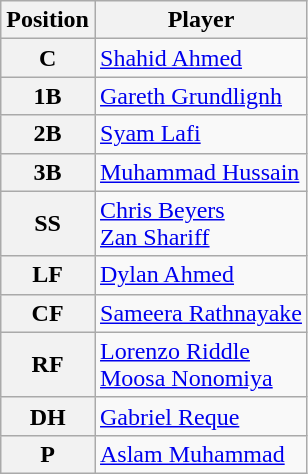<table class=wikitable>
<tr>
<th>Position</th>
<th>Player</th>
</tr>
<tr>
<th>C</th>
<td> <a href='#'>Shahid Ahmed</a></td>
</tr>
<tr>
<th>1B</th>
<td> <a href='#'>Gareth Grundlignh</a></td>
</tr>
<tr>
<th>2B</th>
<td> <a href='#'>Syam Lafi</a></td>
</tr>
<tr>
<th>3B</th>
<td> <a href='#'>Muhammad Hussain</a></td>
</tr>
<tr>
<th>SS</th>
<td> <a href='#'>Chris Beyers</a><br> <a href='#'>Zan Shariff</a></td>
</tr>
<tr>
<th>LF</th>
<td> <a href='#'>Dylan Ahmed</a></td>
</tr>
<tr>
<th>CF</th>
<td> <a href='#'>Sameera Rathnayake</a></td>
</tr>
<tr>
<th>RF</th>
<td> <a href='#'>Lorenzo Riddle</a><br> <a href='#'>Moosa Nonomiya</a></td>
</tr>
<tr>
<th>DH</th>
<td> <a href='#'>Gabriel Reque</a></td>
</tr>
<tr>
<th>P</th>
<td> <a href='#'>Aslam Muhammad</a></td>
</tr>
</table>
